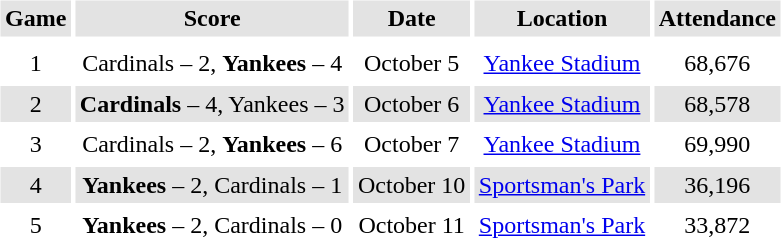<table border="0" cellspacing="3" cellpadding="3">
<tr style="background: #e3e3e3;">
<th>Game</th>
<th>Score</th>
<th>Date</th>
<th>Location</th>
<th>Attendance</th>
</tr>
<tr style="background: #e3e3e3;">
</tr>
<tr style="text-align:center;">
<td>1</td>
<td>Cardinals – 2, <strong>Yankees</strong> – 4</td>
<td>October 5</td>
<td><a href='#'>Yankee Stadium</a></td>
<td>68,676</td>
</tr>
<tr style="background: #e3e3e3;text-align:center;">
<td>2</td>
<td><strong>Cardinals</strong> – 4, Yankees – 3</td>
<td>October 6</td>
<td><a href='#'>Yankee Stadium</a></td>
<td>68,578</td>
</tr>
<tr style="text-align:center;">
<td>3</td>
<td>Cardinals – 2, <strong>Yankees</strong> – 6</td>
<td>October 7</td>
<td><a href='#'>Yankee Stadium</a></td>
<td>69,990</td>
</tr>
<tr style="background: #e3e3e3;text-align:center;">
<td>4</td>
<td><strong>Yankees</strong> – 2, Cardinals – 1</td>
<td>October 10</td>
<td><a href='#'>Sportsman's Park</a></td>
<td>36,196</td>
</tr>
<tr style="text-align:center;">
<td>5</td>
<td><strong>Yankees</strong> – 2, Cardinals – 0</td>
<td>October 11</td>
<td><a href='#'>Sportsman's Park</a></td>
<td>33,872</td>
</tr>
<tr style="background: #e3e3e3;text-align:center;">
</tr>
</table>
